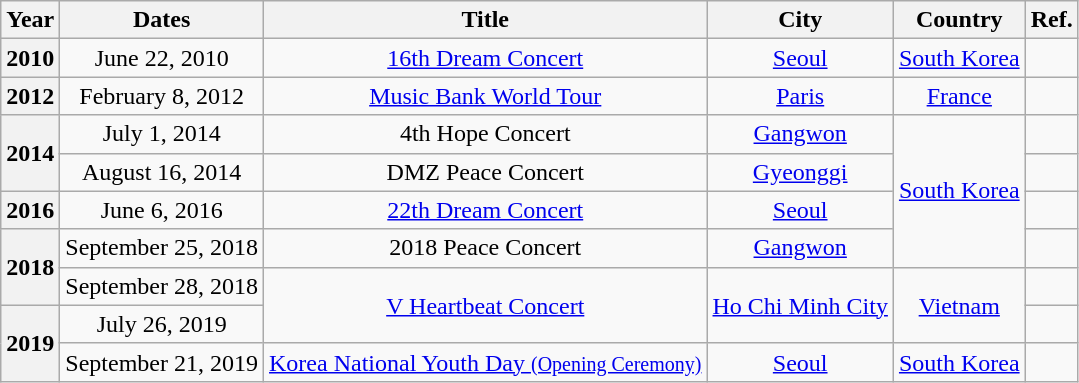<table class="wikitable plainrowheaders" style="text-align:center;">
<tr>
<th>Year</th>
<th>Dates</th>
<th>Title</th>
<th>City</th>
<th>Country</th>
<th><abbr>Ref.</abbr></th>
</tr>
<tr>
<th scope="row">2010</th>
<td>June 22, 2010</td>
<td><a href='#'>16th Dream Concert</a></td>
<td style="text-align:center;"><a href='#'>Seoul</a></td>
<td style="text-align:center;"><a href='#'>South Korea</a></td>
<td></td>
</tr>
<tr>
<th scope="row">2012</th>
<td>February 8, 2012</td>
<td><a href='#'>Music Bank World Tour</a></td>
<td style="text-align:center;"><a href='#'>Paris</a></td>
<td style="text-align:center;"><a href='#'>France</a></td>
<td></td>
</tr>
<tr>
<th scope="row"  rowspan="2">2014</th>
<td>July 1, 2014</td>
<td>4th Hope Concert</td>
<td style="text-align:center;"><a href='#'>Gangwon</a></td>
<td rowspan="4"><a href='#'>South Korea</a></td>
<td></td>
</tr>
<tr>
<td>August 16, 2014</td>
<td>DMZ Peace Concert</td>
<td style="text-align:center;"><a href='#'>Gyeonggi</a></td>
<td></td>
</tr>
<tr>
<th scope="row">2016</th>
<td>June 6, 2016</td>
<td><a href='#'>22th Dream Concert</a></td>
<td style="text-align:center;"><a href='#'>Seoul</a></td>
<td></td>
</tr>
<tr>
<th scope="row"  rowspan="2">2018</th>
<td>September 25, 2018</td>
<td>2018 Peace Concert</td>
<td style="text-align:center;"><a href='#'>Gangwon</a></td>
<td></td>
</tr>
<tr>
<td>September 28, 2018</td>
<td rowspan="2"><a href='#'>V Heartbeat Concert</a></td>
<td rowspan="2"><a href='#'>Ho Chi Minh City</a></td>
<td rowspan="2"><a href='#'>Vietnam</a></td>
<td></td>
</tr>
<tr>
<th scope="row"  rowspan="2">2019</th>
<td>July 26, 2019</td>
<td></td>
</tr>
<tr>
<td>September 21, 2019</td>
<td><a href='#'>Korea National Youth Day <small>(Opening Ceremony)</small></a></td>
<td style="text-align:center;"><a href='#'>Seoul</a></td>
<td style="text-align:center;"><a href='#'>South Korea</a></td>
<td></td>
</tr>
</table>
